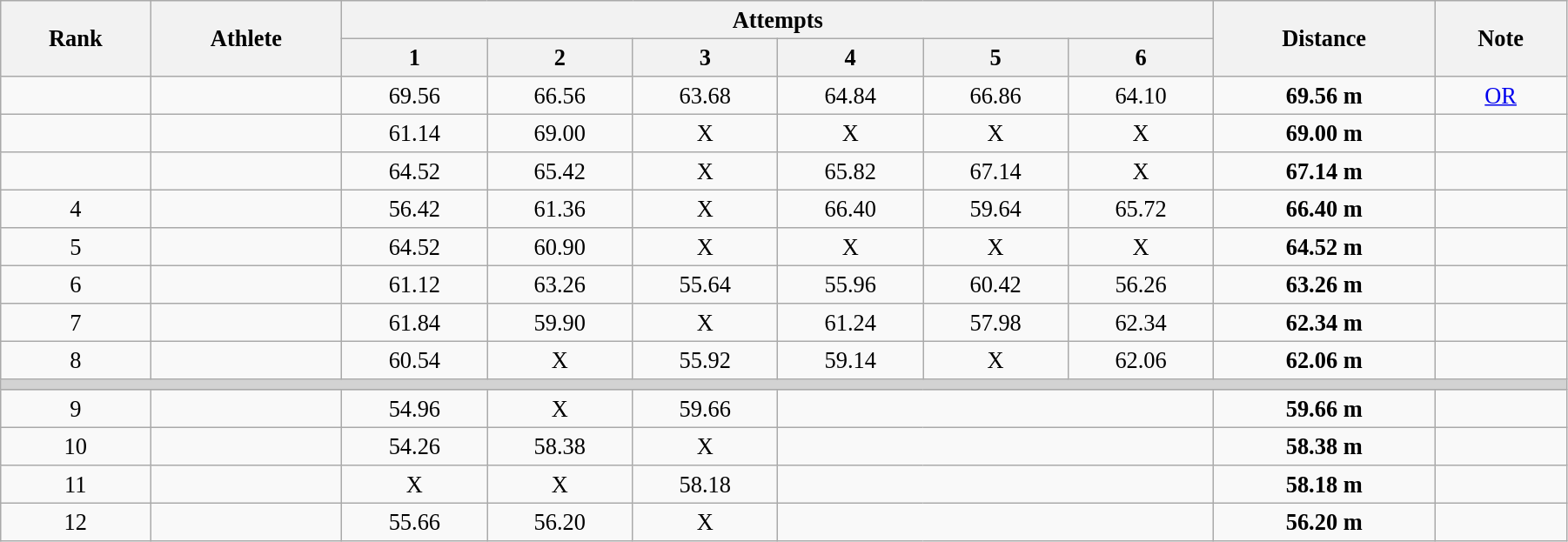<table class="wikitable" style=" text-align:center; font-size:110%;" width="95%">
<tr>
<th rowspan="2">Rank</th>
<th rowspan="2">Athlete</th>
<th colspan="6">Attempts</th>
<th rowspan="2">Distance</th>
<th rowspan="2">Note</th>
</tr>
<tr>
<th>1</th>
<th>2</th>
<th>3</th>
<th>4</th>
<th>5</th>
<th>6</th>
</tr>
<tr>
<td></td>
<td align=left></td>
<td>69.56</td>
<td>66.56</td>
<td>63.68</td>
<td>64.84</td>
<td>66.86</td>
<td>64.10</td>
<td><strong>69.56 m</strong></td>
<td><a href='#'>OR</a></td>
</tr>
<tr>
<td></td>
<td align=left></td>
<td>61.14</td>
<td>69.00</td>
<td>X</td>
<td>X</td>
<td>X</td>
<td>X</td>
<td><strong>69.00 m</strong></td>
<td></td>
</tr>
<tr>
<td></td>
<td align=left></td>
<td>64.52</td>
<td>65.42</td>
<td>X</td>
<td>65.82</td>
<td>67.14</td>
<td>X</td>
<td><strong>67.14 m</strong></td>
<td></td>
</tr>
<tr>
<td>4</td>
<td align=left></td>
<td>56.42</td>
<td>61.36</td>
<td>X</td>
<td>66.40</td>
<td>59.64</td>
<td>65.72</td>
<td><strong>66.40 m</strong></td>
<td></td>
</tr>
<tr>
<td>5</td>
<td align=left></td>
<td>64.52</td>
<td>60.90</td>
<td>X</td>
<td>X</td>
<td>X</td>
<td>X</td>
<td><strong>64.52 m</strong></td>
<td></td>
</tr>
<tr>
<td>6</td>
<td align=left></td>
<td>61.12</td>
<td>63.26</td>
<td>55.64</td>
<td>55.96</td>
<td>60.42</td>
<td>56.26</td>
<td><strong>63.26 m</strong></td>
<td></td>
</tr>
<tr>
<td>7</td>
<td align=left></td>
<td>61.84</td>
<td>59.90</td>
<td>X</td>
<td>61.24</td>
<td>57.98</td>
<td>62.34</td>
<td><strong>62.34 m</strong></td>
<td></td>
</tr>
<tr>
<td>8</td>
<td align=left></td>
<td>60.54</td>
<td>X</td>
<td>55.92</td>
<td>59.14</td>
<td>X</td>
<td>62.06</td>
<td><strong>62.06 m</strong></td>
<td></td>
</tr>
<tr>
<td colspan=10 bgcolor=lightgray></td>
</tr>
<tr>
<td>9</td>
<td align=left></td>
<td>54.96</td>
<td>X</td>
<td>59.66</td>
<td colspan=3></td>
<td><strong>59.66 m</strong></td>
<td></td>
</tr>
<tr>
<td>10</td>
<td align=left></td>
<td>54.26</td>
<td>58.38</td>
<td>X</td>
<td colspan=3></td>
<td><strong>58.38 m</strong></td>
<td></td>
</tr>
<tr>
<td>11</td>
<td align=left></td>
<td>X</td>
<td>X</td>
<td>58.18</td>
<td colspan=3></td>
<td><strong>58.18 m</strong></td>
<td></td>
</tr>
<tr>
<td>12</td>
<td align=left></td>
<td>55.66</td>
<td>56.20</td>
<td>X</td>
<td colspan=3></td>
<td><strong>56.20 m</strong></td>
<td></td>
</tr>
</table>
